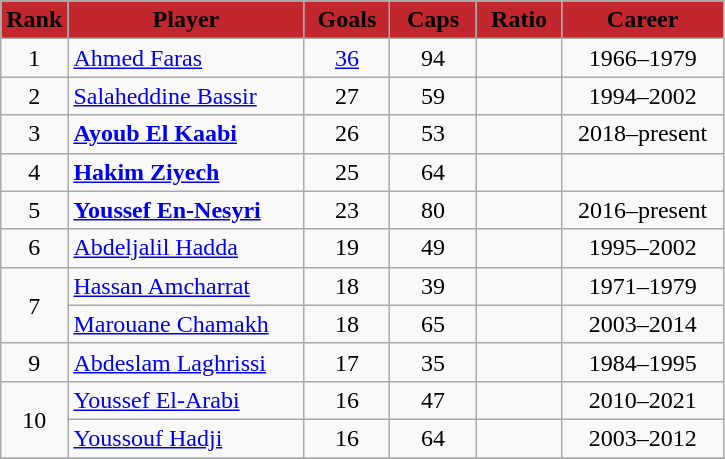<table class="wikitable sortable" style="text-align:center">
<tr>
<th style="background:#C1272D"; width="30px"><span>Rank</span></th>
<th style="background:#C1272D"; width="150px"><span>Player</span></th>
<th style="background:#C1272D"; width="50px"><span>Goals</span></th>
<th style="background:#C1272D"; width="50px"><span>Caps</span></th>
<th style="background:#C1272D"; width="50px"><span>Ratio</span></th>
<th style="background:#C1272D"; width="100px"><span>Career</span></th>
</tr>
<tr>
<td>1</td>
<td style="text-align:left"><a href='#'>Ahmed Faras</a></td>
<td><a href='#'>36</a></td>
<td>94</td>
<td></td>
<td>1966–1979</td>
</tr>
<tr>
<td>2</td>
<td style="text-align:left"><a href='#'>Salaheddine Bassir</a></td>
<td>27</td>
<td>59</td>
<td></td>
<td>1994–2002</td>
</tr>
<tr>
<td>3</td>
<td style="text-align:left"><strong><a href='#'>Ayoub El Kaabi</a></strong></td>
<td>26</td>
<td>53</td>
<td></td>
<td>2018–present</td>
</tr>
<tr>
<td>4</td>
<td style="text-align:left"><strong><a href='#'>Hakim Ziyech</a></strong></td>
<td>25</td>
<td>64</td>
<td></td>
<td></td>
</tr>
<tr>
<td>5</td>
<td style="text-align:left"><strong><a href='#'>Youssef En-Nesyri</a></strong></td>
<td>23</td>
<td>80</td>
<td></td>
<td>2016–present</td>
</tr>
<tr>
<td>6</td>
<td style="text-align:left"><a href='#'>Abdeljalil Hadda</a></td>
<td>19</td>
<td>49</td>
<td></td>
<td>1995–2002</td>
</tr>
<tr>
<td rowspan=2>7</td>
<td style="text-align:left"><a href='#'>Hassan Amcharrat</a></td>
<td>18</td>
<td>39</td>
<td></td>
<td>1971–1979</td>
</tr>
<tr>
<td style="text-align:left"><a href='#'>Marouane Chamakh</a></td>
<td>18</td>
<td>65</td>
<td></td>
<td>2003–2014</td>
</tr>
<tr>
<td>9</td>
<td style="text-align:left"><a href='#'>Abdeslam Laghrissi</a></td>
<td>17</td>
<td>35</td>
<td></td>
<td>1984–1995</td>
</tr>
<tr>
<td rowspan=2>10</td>
<td style="text-align:left"><a href='#'>Youssef El-Arabi</a></td>
<td>16</td>
<td>47</td>
<td></td>
<td>2010–2021</td>
</tr>
<tr>
<td style="text-align:left"><a href='#'>Youssouf Hadji</a></td>
<td>16</td>
<td>64</td>
<td></td>
<td>2003–2012</td>
</tr>
<tr>
</tr>
</table>
